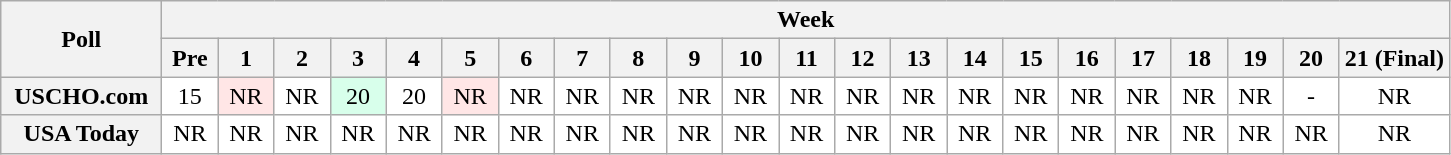<table class="wikitable" style="white-space:nowrap;">
<tr>
<th scope="col" width="100" rowspan="2">Poll</th>
<th colspan="25">Week</th>
</tr>
<tr>
<th scope="col" width="30">Pre</th>
<th scope="col" width="30">1</th>
<th scope="col" width="30">2</th>
<th scope="col" width="30">3</th>
<th scope="col" width="30">4</th>
<th scope="col" width="30">5</th>
<th scope="col" width="30">6</th>
<th scope="col" width="30">7</th>
<th scope="col" width="30">8</th>
<th scope="col" width="30">9</th>
<th scope="col" width="30">10</th>
<th scope="col" width="30">11</th>
<th scope="col" width="30">12</th>
<th scope="col" width="30">13</th>
<th scope="col" width="30">14</th>
<th scope="col" width="30">15</th>
<th scope="col" width="30">16</th>
<th scope="col" width="30">17</th>
<th scope="col" width="30">18</th>
<th scope="col" width="30">19</th>
<th scope="col" width="30">20</th>
<th scope="col" width="30">21 (Final)</th>
</tr>
<tr style="text-align:center;">
<th>USCHO.com</th>
<td bgcolor=FFFFFF>15</td>
<td bgcolor=FFE6E6>NR</td>
<td bgcolor=FFFFFF>NR</td>
<td bgcolor=D8FFEB>20</td>
<td bgcolor=FFFFFF>20</td>
<td bgcolor=FFE6E6>NR</td>
<td bgcolor=FFFFFF>NR</td>
<td bgcolor=FFFFFF>NR</td>
<td bgcolor=FFFFFF>NR</td>
<td bgcolor=FFFFFF>NR</td>
<td bgcolor=FFFFFF>NR</td>
<td bgcolor=FFFFFF>NR</td>
<td bgcolor=FFFFFF>NR</td>
<td bgcolor=FFFFFF>NR</td>
<td bgcolor=FFFFFF>NR</td>
<td bgcolor=FFFFFF>NR</td>
<td bgcolor=FFFFFF>NR</td>
<td bgcolor=FFFFFF>NR</td>
<td bgcolor=FFFFFF>NR</td>
<td bgcolor=FFFFFF>NR</td>
<td bgcolor=FFFFFF>-</td>
<td bgcolor=FFFFFF>NR</td>
</tr>
<tr style="text-align:center;">
<th>USA Today</th>
<td bgcolor=FFFFFF>NR</td>
<td bgcolor=FFFFFF>NR</td>
<td bgcolor=FFFFFF>NR</td>
<td bgcolor=FFFFFF>NR</td>
<td bgcolor=FFFFFF>NR</td>
<td bgcolor=FFFFFF>NR</td>
<td bgcolor=FFFFFF>NR</td>
<td bgcolor=FFFFFF>NR</td>
<td bgcolor=FFFFFF>NR</td>
<td bgcolor=FFFFFF>NR</td>
<td bgcolor=FFFFFF>NR</td>
<td bgcolor=FFFFFF>NR</td>
<td bgcolor=FFFFFF>NR</td>
<td bgcolor=FFFFFF>NR</td>
<td bgcolor=FFFFFF>NR</td>
<td bgcolor=FFFFFF>NR</td>
<td bgcolor=FFFFFF>NR</td>
<td bgcolor=FFFFFF>NR</td>
<td bgcolor=FFFFFF>NR</td>
<td bgcolor=FFFFFF>NR</td>
<td bgcolor=FFFFFF>NR</td>
<td bgcolor=FFFFFF>NR</td>
</tr>
</table>
